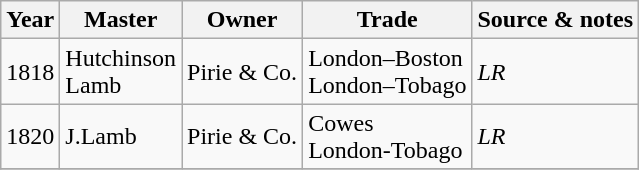<table class=" wikitable">
<tr>
<th>Year</th>
<th>Master</th>
<th>Owner</th>
<th>Trade</th>
<th>Source & notes</th>
</tr>
<tr>
<td>1818</td>
<td>Hutchinson<br>Lamb</td>
<td>Pirie & Co.</td>
<td>London–Boston<br>London–Tobago</td>
<td><em>LR</em></td>
</tr>
<tr>
<td>1820</td>
<td>J.Lamb</td>
<td>Pirie & Co.</td>
<td>Cowes<br>London-Tobago</td>
<td><em>LR</em></td>
</tr>
<tr>
</tr>
</table>
